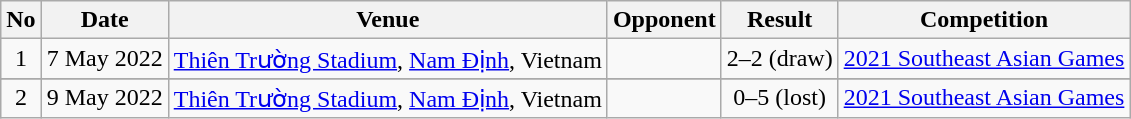<table class="wikitable">
<tr>
<th>No</th>
<th>Date</th>
<th>Venue</th>
<th>Opponent</th>
<th>Result</th>
<th>Competition</th>
</tr>
<tr>
<td align=center>1</td>
<td>7 May 2022</td>
<td><a href='#'>Thiên Trường Stadium</a>, <a href='#'>Nam Định</a>, Vietnam</td>
<td></td>
<td align=center>2–2 (draw)</td>
<td><a href='#'>2021 Southeast Asian Games</a></td>
</tr>
<tr>
</tr>
<tr>
<td align=center>2</td>
<td>9 May 2022</td>
<td><a href='#'>Thiên Trường Stadium</a>, <a href='#'>Nam Định</a>, Vietnam</td>
<td></td>
<td align=center>0–5 (lost)</td>
<td><a href='#'>2021 Southeast Asian Games</a></td>
</tr>
</table>
